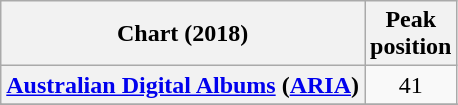<table class="wikitable sortable plainrowheaders" style="text-align:center">
<tr>
<th>Chart (2018)</th>
<th>Peak<br>position</th>
</tr>
<tr>
<th scope="row"><a href='#'>Australian Digital Albums</a> (<a href='#'>ARIA</a>)</th>
<td>41</td>
</tr>
<tr>
</tr>
<tr>
</tr>
</table>
